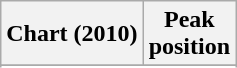<table class="wikitable sortable plainrowheaders" style="text-align:center">
<tr>
<th scope="col">Chart (2010)</th>
<th scope="col">Peak<br> position</th>
</tr>
<tr>
</tr>
<tr>
</tr>
<tr>
</tr>
<tr>
</tr>
<tr>
</tr>
<tr>
</tr>
<tr>
</tr>
<tr>
</tr>
<tr>
</tr>
<tr>
</tr>
<tr>
</tr>
<tr>
</tr>
<tr>
</tr>
<tr>
</tr>
<tr>
</tr>
<tr>
</tr>
</table>
